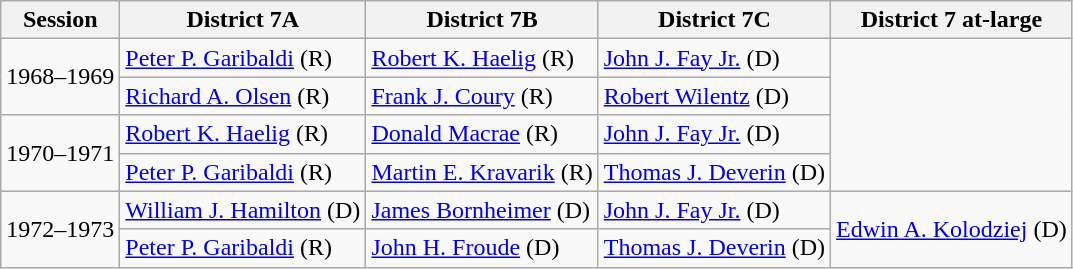<table class="wikitable">
<tr>
<th>Session</th>
<th>District 7A</th>
<th>District 7B</th>
<th>District 7C</th>
<th>District 7 at-large</th>
</tr>
<tr>
<td rowspan=2>1968–1969</td>
<td><a href='#'>Peter P. Garibaldi</a> (R)</td>
<td><a href='#'>Robert K. Haelig</a> (R)</td>
<td><a href='#'>John J. Fay Jr.</a> (D)</td>
</tr>
<tr>
<td><a href='#'>Richard A. Olsen</a> (R)</td>
<td><a href='#'>Frank J. Coury</a> (R)</td>
<td><a href='#'>Robert Wilentz</a> (D)</td>
</tr>
<tr>
<td rowspan=2>1970–1971</td>
<td><a href='#'>Robert K. Haelig</a> (R)</td>
<td><a href='#'>Donald Macrae</a> (R)</td>
<td><a href='#'>John J. Fay Jr.</a> (D)</td>
</tr>
<tr>
<td><a href='#'>Peter P. Garibaldi</a> (R)</td>
<td><a href='#'>Martin E. Kravarik</a> (R)</td>
<td><a href='#'>Thomas J. Deverin</a> (D)</td>
</tr>
<tr>
<td rowspan=2>1972–1973</td>
<td><a href='#'>William J. Hamilton</a> (D)</td>
<td><a href='#'>James Bornheimer</a> (D)</td>
<td><a href='#'>John J. Fay Jr.</a> (D)</td>
<td rowspan=2 ><a href='#'>Edwin A. Kolodziej</a> (D)</td>
</tr>
<tr>
<td><a href='#'>Peter P. Garibaldi</a> (R)</td>
<td><a href='#'>John H. Froude</a> (D)</td>
<td><a href='#'>Thomas J. Deverin</a> (D)</td>
</tr>
</table>
